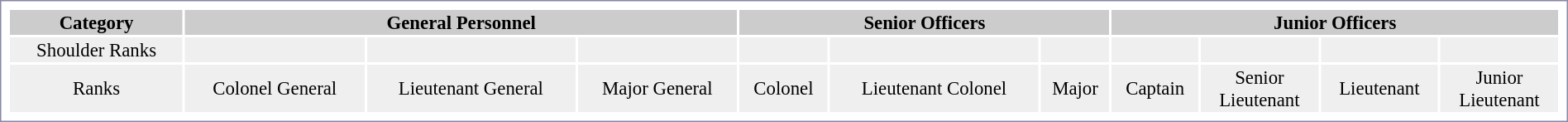<table style="width:100%; border:1px solid #8888aa; background:#fff; padding:5px; font-size:95%; margin:0 12px 12px 0; text-align:center;">
<tr style="background:#ccc; ">
<th>Category</th>
<th colspan="3">General Personnel</th>
<th colspan="3">Senior Officers</th>
<th colspan="4">Junior Officers</th>
</tr>
<tr style="background:#efefef;">
<td>Shoulder Ranks</td>
<td></td>
<td></td>
<td></td>
<td></td>
<td></td>
<td></td>
<td></td>
<td></td>
<td></td>
<td></td>
</tr>
<tr style="background:#efefef;">
<td>Ranks</td>
<td>Colonel General</td>
<td>Lieutenant General</td>
<td>Major General</td>
<td>Colonel</td>
<td>Lieutenant Colonel</td>
<td>Major</td>
<td>Captain</td>
<td>Senior<br>Lieutenant</td>
<td>Lieutenant</td>
<td>Junior<br>Lieutenant</td>
</tr>
</table>
